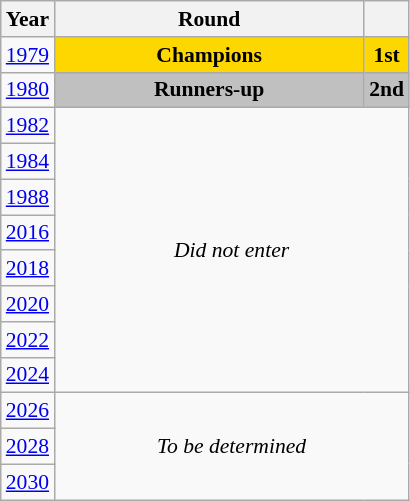<table class="wikitable" style="text-align: center; font-size:90%">
<tr>
<th>Year</th>
<th style="width:200px">Round</th>
<th></th>
</tr>
<tr>
<td><a href='#'>1979</a></td>
<td bgcolor=Gold><strong>Champions</strong></td>
<td bgcolor=Gold><strong>1st</strong></td>
</tr>
<tr>
<td><a href='#'>1980</a></td>
<td bgcolor=Silver><strong>Runners-up</strong></td>
<td bgcolor=Silver><strong>2nd</strong></td>
</tr>
<tr>
<td><a href='#'>1982</a></td>
<td colspan="2" rowspan="8"><em>Did not enter</em></td>
</tr>
<tr>
<td><a href='#'>1984</a></td>
</tr>
<tr>
<td><a href='#'>1988</a></td>
</tr>
<tr>
<td><a href='#'>2016</a></td>
</tr>
<tr>
<td><a href='#'>2018</a></td>
</tr>
<tr>
<td><a href='#'>2020</a></td>
</tr>
<tr>
<td><a href='#'>2022</a></td>
</tr>
<tr>
<td><a href='#'>2024</a></td>
</tr>
<tr>
<td><a href='#'>2026</a></td>
<td colspan="2" rowspan="3"><em>To be determined</em></td>
</tr>
<tr>
<td><a href='#'>2028</a></td>
</tr>
<tr>
<td><a href='#'>2030</a></td>
</tr>
</table>
